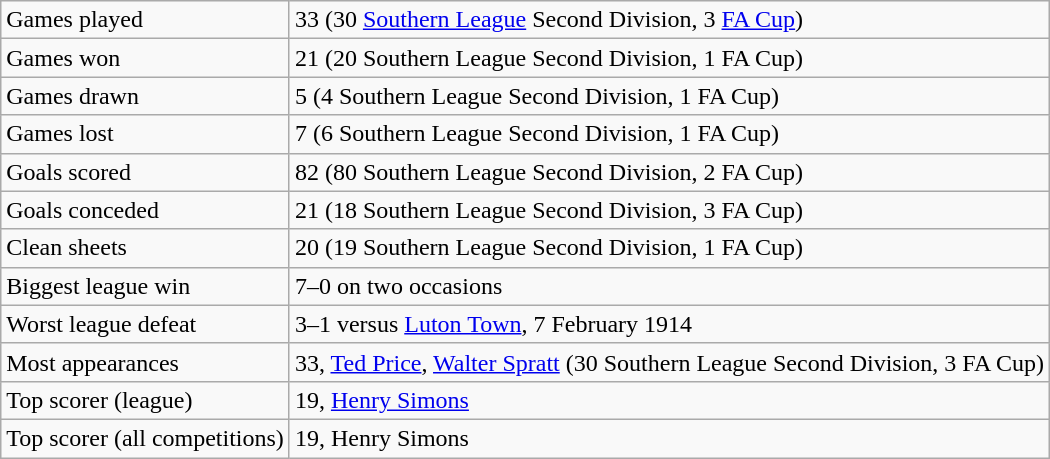<table class="wikitable">
<tr>
<td>Games played</td>
<td>33 (30 <a href='#'>Southern League</a> Second Division, 3 <a href='#'>FA Cup</a>)</td>
</tr>
<tr>
<td>Games won</td>
<td>21 (20 Southern League Second Division, 1 FA Cup)</td>
</tr>
<tr>
<td>Games drawn</td>
<td>5 (4 Southern League Second Division, 1 FA Cup)</td>
</tr>
<tr>
<td>Games lost</td>
<td>7 (6 Southern League Second Division, 1 FA Cup)</td>
</tr>
<tr>
<td>Goals scored</td>
<td>82 (80 Southern League Second Division, 2 FA Cup)</td>
</tr>
<tr>
<td>Goals conceded</td>
<td>21 (18 Southern League Second Division, 3 FA Cup)</td>
</tr>
<tr>
<td>Clean sheets</td>
<td>20 (19 Southern League Second Division, 1 FA Cup)</td>
</tr>
<tr>
<td>Biggest league win</td>
<td>7–0 on two occasions</td>
</tr>
<tr>
<td>Worst league defeat</td>
<td>3–1 versus <a href='#'>Luton Town</a>, 7 February 1914</td>
</tr>
<tr>
<td>Most appearances</td>
<td>33, <a href='#'>Ted Price</a>, <a href='#'>Walter Spratt</a> (30 Southern League Second Division, 3 FA Cup)</td>
</tr>
<tr>
<td>Top scorer (league)</td>
<td>19, <a href='#'>Henry Simons</a></td>
</tr>
<tr>
<td>Top scorer (all competitions)</td>
<td>19, Henry Simons</td>
</tr>
</table>
